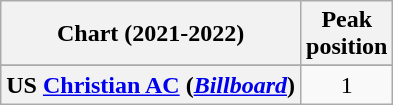<table class="wikitable sortable plainrowheaders" style="text-align:center">
<tr>
<th scope="col">Chart (2021-2022)</th>
<th scope="col">Peak<br>position</th>
</tr>
<tr>
</tr>
<tr>
</tr>
<tr>
<th scope="row">US <a href='#'>Christian AC</a> (<em><a href='#'>Billboard</a></em>)</th>
<td>1</td>
</tr>
</table>
